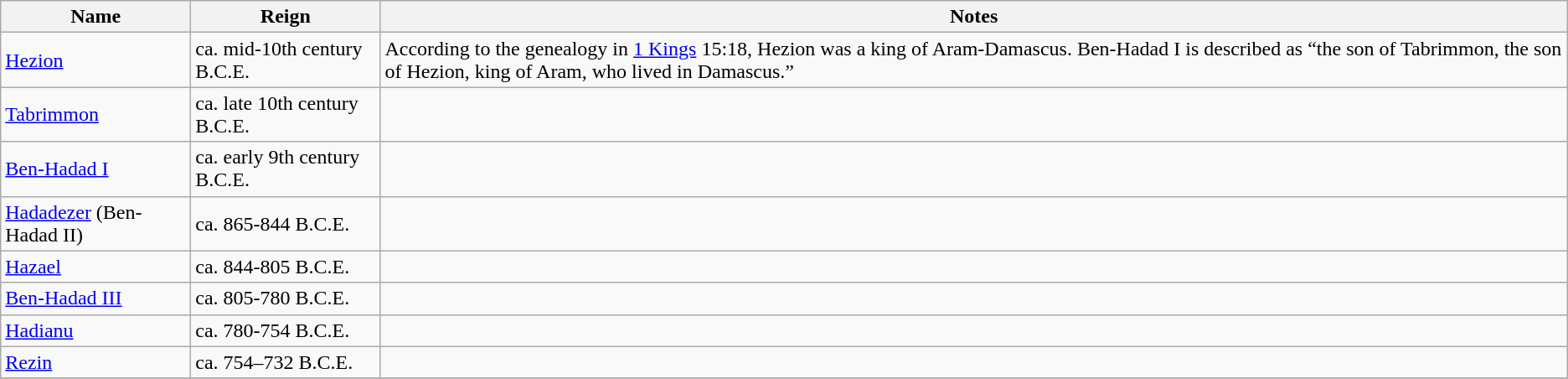<table class="wikitable">
<tr>
<th>Name</th>
<th>Reign</th>
<th>Notes</th>
</tr>
<tr>
<td><a href='#'>Hezion</a></td>
<td>ca. mid-10th century B.C.E.</td>
<td>According to the genealogy in <a href='#'>1 Kings</a> 15:18, Hezion was a king of Aram-Damascus. Ben-Hadad I is described as “the son of Tabrimmon, the son of Hezion, king of Aram, who lived in Damascus.”</td>
</tr>
<tr>
<td><a href='#'>Tabrimmon</a></td>
<td>ca. late 10th century B.C.E.</td>
<td></td>
</tr>
<tr>
<td><a href='#'>Ben-Hadad I</a></td>
<td>ca. early 9th century B.C.E.</td>
<td></td>
</tr>
<tr>
<td><a href='#'>Hadadezer</a> (Ben-Hadad II)</td>
<td>ca. 865-844 B.C.E.</td>
<td></td>
</tr>
<tr>
<td><a href='#'>Hazael</a></td>
<td>ca. 844-805 B.C.E.</td>
<td></td>
</tr>
<tr>
<td><a href='#'>Ben-Hadad III</a></td>
<td>ca. 805-780 B.C.E.</td>
<td></td>
</tr>
<tr>
<td><a href='#'>Hadianu</a></td>
<td>ca. 780-754 B.C.E.</td>
<td></td>
</tr>
<tr>
<td><a href='#'>Rezin</a></td>
<td>ca. 754–732 B.C.E.</td>
<td></td>
</tr>
<tr>
</tr>
</table>
